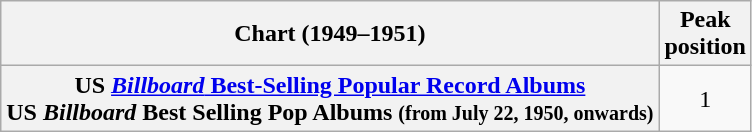<table class="wikitable plainrowheaders" style="text-align:center">
<tr>
<th scope="col">Chart (1949–1951)</th>
<th scope="col">Peak<br>position</th>
</tr>
<tr>
<th scope="row" align="left">US <a href='#'><em>Billboard</em> Best-Selling Popular Record Albums</a><br>US <em>Billboard</em> Best Selling Pop Albums <small>(from July 22, 1950, onwards)</small></th>
<td>1</td>
</tr>
</table>
